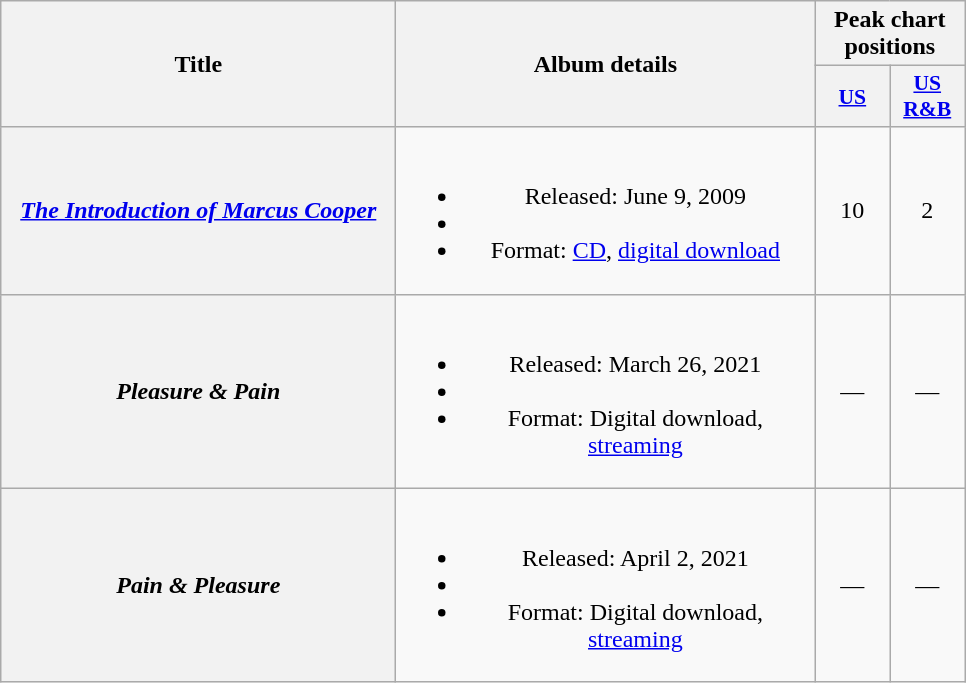<table class="wikitable plainrowheaders" style="text-align:center;">
<tr>
<th scope="col" rowspan="2" style="width:16em;">Title</th>
<th scope="col" rowspan="2" style="width:17em;">Album details</th>
<th scope="col" colspan="2">Peak chart positions</th>
</tr>
<tr>
<th scope="col" style="width:3em;font-size:90%;"><a href='#'>US</a><br></th>
<th scope="col" style="width:3em;font-size:90%;"><a href='#'>US<br>R&B</a><br></th>
</tr>
<tr>
<th scope="row"><em><a href='#'>The Introduction of Marcus Cooper</a></em></th>
<td><br><ul><li>Released: June 9, 2009</li><li></li><li>Format: <a href='#'>CD</a>, <a href='#'>digital download</a></li></ul></td>
<td>10</td>
<td>2</td>
</tr>
<tr>
<th scope="row"><em>Pleasure & Pain</em></th>
<td><br><ul><li>Released: March 26, 2021</li><li></li><li>Format: Digital download, <a href='#'>streaming</a></li></ul></td>
<td>—</td>
<td>—</td>
</tr>
<tr>
<th scope="row"><em>Pain & Pleasure</em></th>
<td><br><ul><li>Released: April 2, 2021</li><li></li><li>Format: Digital download, <a href='#'>streaming</a></li></ul></td>
<td>—</td>
<td>—</td>
</tr>
</table>
